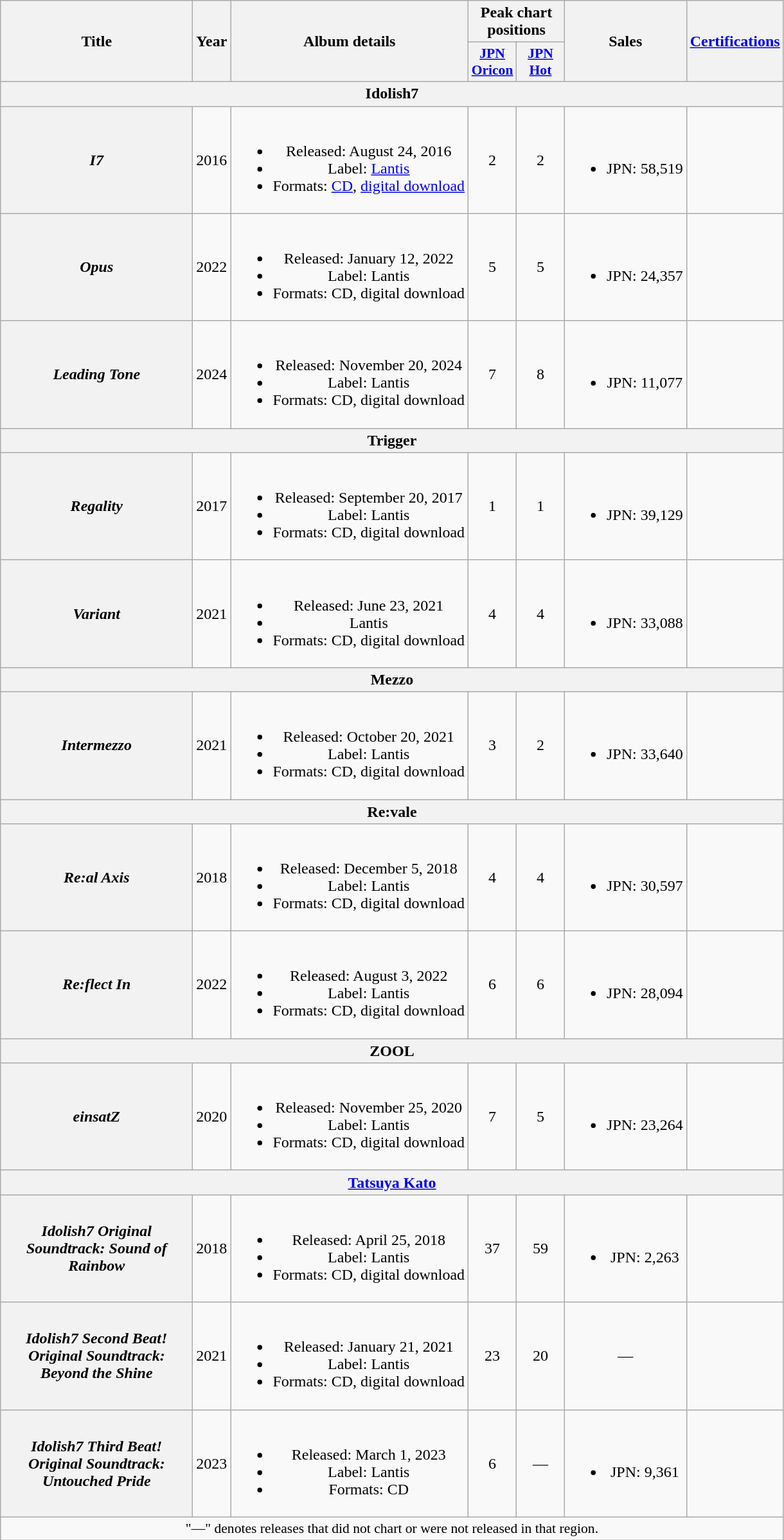<table class="wikitable plainrowheaders" style="text-align:center;">
<tr>
<th scope="col" rowspan="2" style="width:12em;">Title</th>
<th scope="col" rowspan="2">Year</th>
<th scope="col" rowspan="2">Album details</th>
<th scope="col" colspan="2">Peak chart positions</th>
<th scope="col" rowspan="2">Sales<br></th>
<th scope="col" rowspan="2"><a href='#'>Certifications</a></th>
</tr>
<tr>
<th scope="col" style="width:3em;font-size:90%;"><a href='#'>JPN<br>Oricon</a><br></th>
<th scope="col" style="width:3em;font-size:90%;"><a href='#'>JPN<br>Hot</a><br></th>
</tr>
<tr>
<th scope="col" colspan="7">Idolish7</th>
</tr>
<tr>
<th scope="row"><em>I7</em></th>
<td>2016</td>
<td><br><ul><li>Released: August 24, 2016</li><li>Label: <a href='#'>Lantis</a></li><li>Formats: <a href='#'>CD</a>, <a href='#'>digital download</a></li></ul></td>
<td>2</td>
<td>2</td>
<td><br><ul><li>JPN: 58,519</li></ul></td>
<td></td>
</tr>
<tr>
<th scope="row"><em>Opus</em></th>
<td>2022</td>
<td><br><ul><li>Released: January 12, 2022</li><li>Label: Lantis</li><li>Formats: CD, digital download</li></ul></td>
<td>5</td>
<td>5</td>
<td><br><ul><li>JPN: 24,357</li></ul></td>
<td></td>
</tr>
<tr>
<th scope="row"><em>Leading Tone</em></th>
<td>2024</td>
<td><br><ul><li>Released: November 20, 2024</li><li>Label: Lantis</li><li>Formats: CD, digital download</li></ul></td>
<td>7</td>
<td>8</td>
<td><br><ul><li>JPN: 11,077</li></ul></td>
<td></td>
</tr>
<tr>
<th scope="col" colspan="7">Trigger</th>
</tr>
<tr>
<th scope="row"><em>Regality</em></th>
<td>2017</td>
<td><br><ul><li>Released: September 20, 2017</li><li>Label: Lantis</li><li>Formats: CD, digital download</li></ul></td>
<td>1</td>
<td>1</td>
<td><br><ul><li>JPN: 39,129</li></ul></td>
<td></td>
</tr>
<tr>
<th scope="row"><em>Variant</em></th>
<td>2021</td>
<td><br><ul><li>Released: June 23, 2021</li><li>Lantis</li><li>Formats: CD, digital download</li></ul></td>
<td>4</td>
<td>4</td>
<td><br><ul><li>JPN: 33,088</li></ul></td>
<td></td>
</tr>
<tr>
<th scope="col" colspan="7">Mezzo</th>
</tr>
<tr>
<th scope="row"><em>Intermezzo</em></th>
<td>2021</td>
<td><br><ul><li>Released: October 20, 2021</li><li>Label: Lantis</li><li>Formats: CD, digital download</li></ul></td>
<td>3</td>
<td>2</td>
<td><br><ul><li>JPN: 33,640</li></ul></td>
<td></td>
</tr>
<tr>
<th scope="col" colspan="7">Re:vale</th>
</tr>
<tr>
<th scope="row"><em>Re:al Axis</em></th>
<td>2018</td>
<td><br><ul><li>Released: December 5, 2018</li><li>Label: Lantis</li><li>Formats: CD, digital download</li></ul></td>
<td>4</td>
<td>4</td>
<td><br><ul><li>JPN: 30,597</li></ul></td>
<td></td>
</tr>
<tr>
<th scope="row"><em>Re:flect In</em></th>
<td>2022</td>
<td><br><ul><li>Released: August 3, 2022</li><li>Label: Lantis</li><li>Formats: CD, digital download</li></ul></td>
<td>6</td>
<td>6</td>
<td><br><ul><li>JPN: 28,094</li></ul></td>
<td></td>
</tr>
<tr>
<th scope="col" colspan="7">ZOOL</th>
</tr>
<tr>
<th scope="row"><em>einsatZ</em></th>
<td>2020</td>
<td><br><ul><li>Released: November 25, 2020</li><li>Label: Lantis</li><li>Formats: CD, digital download</li></ul></td>
<td>7</td>
<td>5</td>
<td><br><ul><li>JPN: 23,264</li></ul></td>
<td></td>
</tr>
<tr>
<th scope="col" colspan="7"><a href='#'>Tatsuya Kato</a></th>
</tr>
<tr>
<th scope="row"><em>Idolish7 Original Soundtrack: Sound of Rainbow</em></th>
<td>2018</td>
<td><br><ul><li>Released: April 25, 2018</li><li>Label: Lantis</li><li>Formats: CD, digital download</li></ul></td>
<td>37</td>
<td>59</td>
<td><br><ul><li>JPN: 2,263</li></ul></td>
<td></td>
</tr>
<tr>
<th scope="row"><em>Idolish7 Second Beat! Original Soundtrack: Beyond the Shine</em></th>
<td>2021</td>
<td><br><ul><li>Released: January 21, 2021</li><li>Label: Lantis</li><li>Formats: CD, digital download</li></ul></td>
<td>23</td>
<td>20</td>
<td>—</td>
<td></td>
</tr>
<tr>
<th scope="row"><em>Idolish7 Third Beat! Original Soundtrack: Untouched Pride</em></th>
<td>2023</td>
<td><br><ul><li>Released: March 1, 2023</li><li>Label: Lantis</li><li>Formats: CD</li></ul></td>
<td>6</td>
<td>—</td>
<td><br><ul><li>JPN: 9,361</li></ul></td>
<td></td>
</tr>
<tr>
<td colspan="7" style="font-size:90%;">"—" denotes releases that did not chart or were not released in that region.</td>
</tr>
</table>
